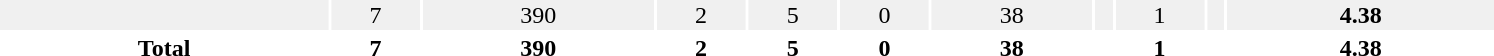<table class="UMass Minutemen" width ="1000">
<tr align="center">
</tr>
<tr align="center" bgcolor="f0f0f0">
<td></td>
<td>7</td>
<td>390</td>
<td>2</td>
<td>5</td>
<td>0</td>
<td>38</td>
<td></td>
<td>1</td>
<td></td>
<td><strong>4.38</strong></td>
</tr>
<tr>
<th>Total</th>
<th>7</th>
<th>390</th>
<th>2</th>
<th>5</th>
<th>0</th>
<th>38</th>
<th></th>
<th>1</th>
<th></th>
<th><strong>4.38</strong></th>
</tr>
</table>
